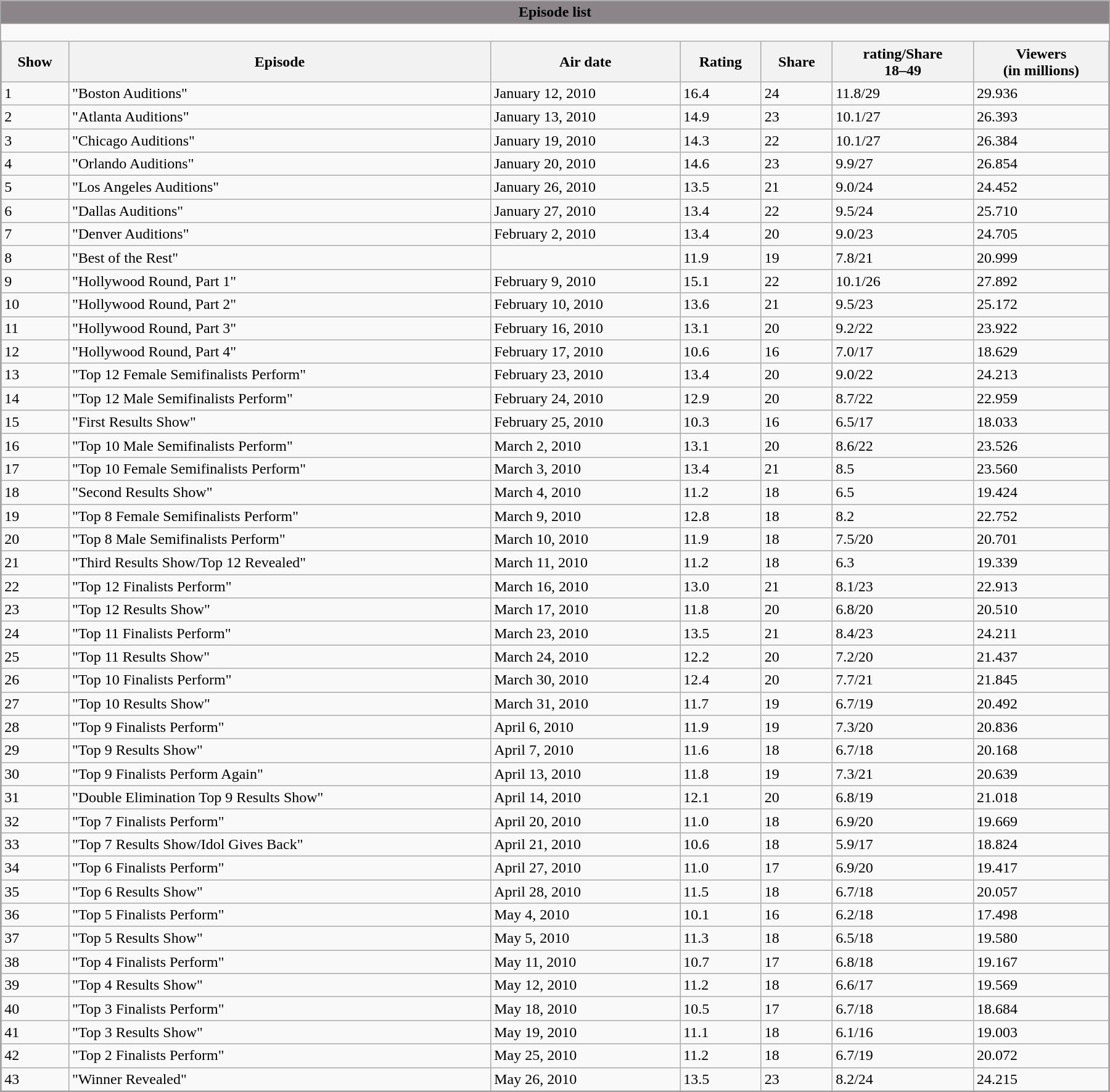<table class="collapsible wikitable" style="width:95%; border:#999 solid 1px; margin-bottom:0; margin:1em auto 1em auto;">
<tr>
<th style="background:#8b8589;">Episode list</th>
</tr>
<tr>
<td style="padding:0; border:none;"><br><table class="wikitable sortable" style="margin:0; width:100%;">
<tr>
<th>Show</th>
<th>Episode</th>
<th>Air date</th>
<th>Rating</th>
<th>Share</th>
<th>rating/Share<br>18–49</th>
<th>Viewers<br>(in millions)</th>
</tr>
<tr>
<td>1</td>
<td>"Boston Auditions"</td>
<td>January 12, 2010</td>
<td>16.4</td>
<td>24</td>
<td>11.8/29</td>
<td>29.936</td>
</tr>
<tr>
<td>2</td>
<td>"Atlanta Auditions"</td>
<td>January 13, 2010</td>
<td>14.9</td>
<td>23</td>
<td>10.1/27</td>
<td>26.393</td>
</tr>
<tr>
<td>3</td>
<td>"Chicago Auditions"</td>
<td>January 19, 2010</td>
<td>14.3</td>
<td>22</td>
<td>10.1/27</td>
<td>26.384</td>
</tr>
<tr>
<td>4</td>
<td>"Orlando Auditions"</td>
<td>January 20, 2010</td>
<td>14.6</td>
<td>23</td>
<td>9.9/27</td>
<td>26.854</td>
</tr>
<tr>
<td>5</td>
<td>"Los Angeles Auditions"</td>
<td>January 26, 2010</td>
<td>13.5</td>
<td>21</td>
<td>9.0/24</td>
<td>24.452</td>
</tr>
<tr>
<td>6</td>
<td>"Dallas Auditions"</td>
<td>January 27, 2010</td>
<td>13.4</td>
<td>22</td>
<td>9.5/24</td>
<td>25.710</td>
</tr>
<tr>
<td>7</td>
<td>"Denver Auditions"</td>
<td>February 2, 2010</td>
<td>13.4</td>
<td>20</td>
<td>9.0/23</td>
<td>24.705</td>
</tr>
<tr>
<td>8</td>
<td>"Best of the Rest"</td>
<td></td>
<td>11.9</td>
<td>19</td>
<td>7.8/21</td>
<td>20.999</td>
</tr>
<tr>
<td>9</td>
<td>"Hollywood Round, Part 1"</td>
<td>February 9, 2010</td>
<td>15.1</td>
<td>22</td>
<td>10.1/26</td>
<td>27.892</td>
</tr>
<tr>
<td>10</td>
<td>"Hollywood Round, Part 2"</td>
<td>February 10, 2010</td>
<td>13.6</td>
<td>21</td>
<td>9.5/23</td>
<td>25.172</td>
</tr>
<tr>
<td>11</td>
<td>"Hollywood Round, Part 3"</td>
<td>February 16, 2010</td>
<td>13.1</td>
<td>20</td>
<td>9.2/22</td>
<td>23.922</td>
</tr>
<tr>
<td>12</td>
<td>"Hollywood Round, Part 4"</td>
<td>February 17, 2010</td>
<td>10.6</td>
<td>16</td>
<td>7.0/17</td>
<td>18.629</td>
</tr>
<tr>
<td>13</td>
<td>"Top 12 Female Semifinalists Perform"</td>
<td>February 23, 2010</td>
<td>13.4</td>
<td>20</td>
<td>9.0/22</td>
<td>24.213</td>
</tr>
<tr>
<td>14</td>
<td>"Top 12 Male Semifinalists Perform"</td>
<td>February 24, 2010</td>
<td>12.9</td>
<td>20</td>
<td>8.7/22</td>
<td>22.959</td>
</tr>
<tr>
<td>15</td>
<td>"First Results Show"</td>
<td>February 25, 2010</td>
<td>10.3</td>
<td>16</td>
<td>6.5/17</td>
<td>18.033</td>
</tr>
<tr>
<td>16</td>
<td>"Top 10 Male Semifinalists Perform"</td>
<td>March 2, 2010</td>
<td>13.1</td>
<td>20</td>
<td>8.6/22</td>
<td>23.526</td>
</tr>
<tr>
<td>17</td>
<td>"Top 10 Female Semifinalists Perform"</td>
<td>March 3, 2010</td>
<td>13.4</td>
<td>21</td>
<td>8.5</td>
<td>23.560</td>
</tr>
<tr>
<td>18</td>
<td>"Second Results Show"</td>
<td>March 4, 2010</td>
<td>11.2</td>
<td>18</td>
<td>6.5</td>
<td>19.424</td>
</tr>
<tr>
<td>19</td>
<td>"Top 8 Female Semifinalists Perform"</td>
<td>March 9, 2010</td>
<td>12.8</td>
<td>18</td>
<td>8.2</td>
<td>22.752</td>
</tr>
<tr>
<td>20</td>
<td>"Top 8 Male Semifinalists Perform"</td>
<td>March 10, 2010</td>
<td>11.9</td>
<td>18</td>
<td>7.5/20</td>
<td>20.701</td>
</tr>
<tr>
<td>21</td>
<td>"Third Results Show/Top 12 Revealed"</td>
<td>March 11, 2010</td>
<td>11.2</td>
<td>18</td>
<td>6.3</td>
<td>19.339</td>
</tr>
<tr>
<td>22</td>
<td>"Top 12 Finalists Perform"</td>
<td>March 16, 2010</td>
<td>13.0</td>
<td>21</td>
<td>8.1/23</td>
<td>22.913</td>
</tr>
<tr>
<td>23</td>
<td>"Top 12 Results Show"</td>
<td>March 17, 2010</td>
<td>11.8</td>
<td>20</td>
<td>6.8/20</td>
<td>20.510</td>
</tr>
<tr>
<td>24</td>
<td>"Top 11 Finalists Perform"</td>
<td>March 23, 2010</td>
<td>13.5</td>
<td>21</td>
<td>8.4/23</td>
<td>24.211</td>
</tr>
<tr>
<td>25</td>
<td>"Top 11 Results Show"</td>
<td>March 24, 2010</td>
<td>12.2</td>
<td>20</td>
<td>7.2/20</td>
<td>21.437</td>
</tr>
<tr>
<td>26</td>
<td>"Top 10 Finalists Perform"</td>
<td>March 30, 2010</td>
<td>12.4</td>
<td>20</td>
<td>7.7/21</td>
<td>21.845</td>
</tr>
<tr>
<td>27</td>
<td>"Top 10 Results Show"</td>
<td>March 31, 2010</td>
<td>11.7</td>
<td>19</td>
<td>6.7/19</td>
<td>20.492</td>
</tr>
<tr>
<td>28</td>
<td>"Top 9 Finalists Perform"</td>
<td>April 6, 2010</td>
<td>11.9</td>
<td>19</td>
<td>7.3/20</td>
<td>20.836</td>
</tr>
<tr>
<td>29</td>
<td>"Top 9 Results Show"</td>
<td>April 7, 2010</td>
<td>11.6</td>
<td>18</td>
<td>6.7/18</td>
<td>20.168</td>
</tr>
<tr>
<td>30</td>
<td>"Top 9 Finalists Perform Again"</td>
<td>April 13, 2010</td>
<td>11.8</td>
<td>19</td>
<td>7.3/21</td>
<td>20.639</td>
</tr>
<tr>
<td>31</td>
<td>"Double Elimination Top 9 Results Show"</td>
<td>April 14, 2010</td>
<td>12.1</td>
<td>20</td>
<td>6.8/19</td>
<td>21.018</td>
</tr>
<tr>
<td>32</td>
<td>"Top 7 Finalists Perform"</td>
<td>April 20, 2010</td>
<td>11.0</td>
<td>18</td>
<td>6.9/20</td>
<td>19.669</td>
</tr>
<tr>
<td>33</td>
<td>"Top 7 Results Show/Idol Gives Back"</td>
<td>April 21, 2010</td>
<td>10.6</td>
<td>18</td>
<td>5.9/17</td>
<td>18.824</td>
</tr>
<tr>
<td>34</td>
<td>"Top 6 Finalists Perform"</td>
<td>April 27, 2010</td>
<td>11.0</td>
<td>17</td>
<td>6.9/20</td>
<td>19.417</td>
</tr>
<tr>
<td>35</td>
<td>"Top 6 Results Show"</td>
<td>April 28, 2010</td>
<td>11.5</td>
<td>18</td>
<td>6.7/18</td>
<td>20.057</td>
</tr>
<tr>
<td>36</td>
<td>"Top 5 Finalists Perform"</td>
<td>May 4, 2010</td>
<td>10.1</td>
<td>16</td>
<td>6.2/18</td>
<td>17.498</td>
</tr>
<tr>
<td>37</td>
<td>"Top 5 Results Show"</td>
<td>May 5, 2010</td>
<td>11.3</td>
<td>18</td>
<td>6.5/18</td>
<td>19.580</td>
</tr>
<tr>
<td>38</td>
<td>"Top 4 Finalists Perform"</td>
<td>May 11, 2010</td>
<td>10.7</td>
<td>17</td>
<td>6.8/18</td>
<td>19.167</td>
</tr>
<tr>
<td>39</td>
<td>"Top 4 Results Show"</td>
<td>May 12, 2010</td>
<td>11.2</td>
<td>18</td>
<td>6.6/17</td>
<td>19.569</td>
</tr>
<tr>
<td>40</td>
<td>"Top 3 Finalists Perform"</td>
<td>May 18, 2010</td>
<td>10.5</td>
<td>17</td>
<td>6.7/18</td>
<td>18.684</td>
</tr>
<tr>
<td>41</td>
<td>"Top 3 Results Show"</td>
<td>May 19, 2010</td>
<td>11.1</td>
<td>18</td>
<td>6.1/16</td>
<td>19.003</td>
</tr>
<tr>
<td>42</td>
<td>"Top 2 Finalists Perform"</td>
<td>May 25, 2010</td>
<td>11.2</td>
<td>18</td>
<td>6.7/19</td>
<td>20.072</td>
</tr>
<tr>
<td>43</td>
<td>"Winner Revealed"</td>
<td>May 26, 2010</td>
<td>13.5</td>
<td>23</td>
<td>8.2/24</td>
<td>24.215</td>
</tr>
</table>
</td>
</tr>
</table>
